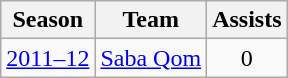<table class="wikitable" style="text-align: center;">
<tr>
<th>Season</th>
<th>Team</th>
<th>Assists</th>
</tr>
<tr>
<td><a href='#'>2011–12</a></td>
<td align="left"><a href='#'>Saba Qom</a></td>
<td>0</td>
</tr>
</table>
